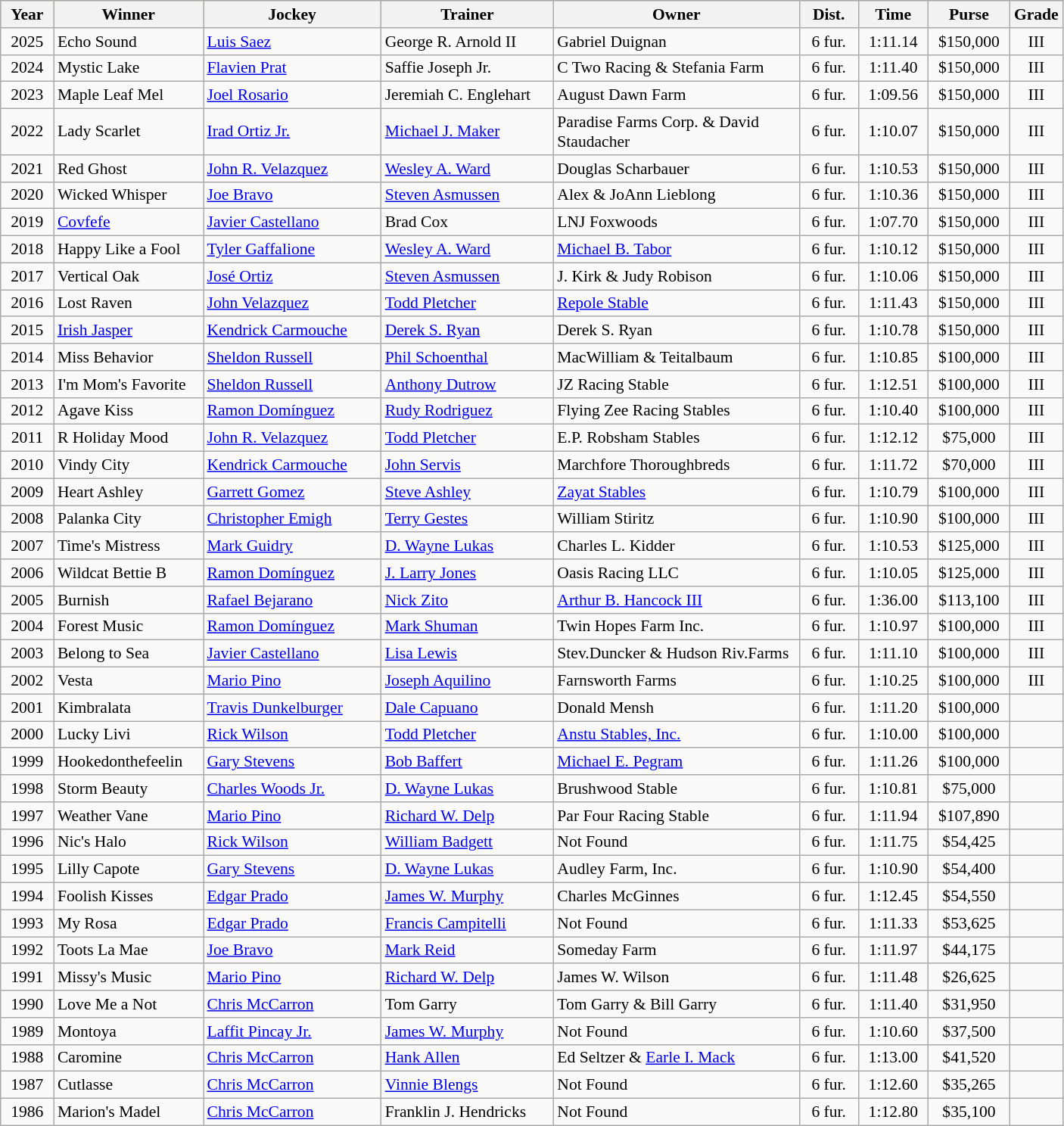<table class="wikitable sortable" style="border-collapse: collapse; font-size:90%">
<tr style="background:#DACAA5;">
<th width="40px">Year</th>
<th width="125px">Winner</th>
<th width="150px">Jockey</th>
<th width="145px">Trainer</th>
<th width="210px">Owner</th>
<th width="45px">Dist.</th>
<th width="55px">Time</th>
<th width="65px">Purse</th>
<th width="40px">Grade</th>
</tr>
<tr>
<td style="text-align: center;">2025</td>
<td>Echo Sound</td>
<td><a href='#'>Luis Saez</a></td>
<td>George R. Arnold II</td>
<td>Gabriel Duignan</td>
<td style="text-align: center;">6 fur.</td>
<td style="text-align: center;">1:11.14</td>
<td style="text-align: center;">$150,000</td>
<td style="text-align: center;">III</td>
</tr>
<tr>
<td style="text-align: center;">2024</td>
<td>Mystic Lake</td>
<td><a href='#'>Flavien Prat</a></td>
<td>Saffie Joseph Jr.</td>
<td>C Two Racing & Stefania Farm</td>
<td style="text-align: center;">6 fur.</td>
<td style="text-align: center;">1:11.40</td>
<td style="text-align: center;">$150,000</td>
<td style="text-align: center;">III</td>
</tr>
<tr>
<td style="text-align: center;">2023</td>
<td>Maple Leaf Mel</td>
<td><a href='#'>Joel Rosario</a></td>
<td>Jeremiah C. Englehart</td>
<td>August Dawn Farm</td>
<td style="text-align: center;">6 fur.</td>
<td style="text-align: center;">1:09.56</td>
<td style="text-align: center;">$150,000</td>
<td style="text-align: center;">III</td>
</tr>
<tr>
<td style="text-align:center;">2022</td>
<td>Lady Scarlet</td>
<td><a href='#'>Irad Ortiz Jr.</a></td>
<td><a href='#'>Michael J. Maker</a></td>
<td>Paradise Farms Corp. & David Staudacher</td>
<td style="text-align:center;">6 fur.</td>
<td style="text-align:center;">1:10.07</td>
<td style="text-align:center;">$150,000</td>
<td style="text-align:center;">III</td>
</tr>
<tr>
<td style="text-align:center;">2021</td>
<td>Red Ghost</td>
<td><a href='#'>John R. Velazquez</a></td>
<td><a href='#'>Wesley A. Ward</a></td>
<td>Douglas Scharbauer</td>
<td style="text-align:center;">6 fur.</td>
<td style="text-align:center;">1:10.53</td>
<td style="text-align:center;">$150,000</td>
<td style="text-align:center;">III</td>
</tr>
<tr>
<td style="text-align:center;">2020</td>
<td>Wicked Whisper</td>
<td><a href='#'>Joe Bravo</a></td>
<td><a href='#'>Steven Asmussen</a></td>
<td>Alex & JoAnn Lieblong</td>
<td style="text-align:center;">6 fur.</td>
<td style="text-align:center;">1:10.36</td>
<td style="text-align:center;">$150,000</td>
<td style="text-align:center;">III</td>
</tr>
<tr>
<td style="text-align:center;">2019</td>
<td><a href='#'>Covfefe</a></td>
<td><a href='#'>Javier Castellano</a></td>
<td>Brad Cox</td>
<td>LNJ Foxwoods</td>
<td style="text-align:center;">6 fur.</td>
<td style="text-align:center;">1:07.70</td>
<td style="text-align:center;">$150,000</td>
<td style="text-align:center;">III</td>
</tr>
<tr>
<td style="text-align:center;">2018</td>
<td>Happy Like a Fool</td>
<td><a href='#'>Tyler Gaffalione</a></td>
<td><a href='#'>Wesley A. Ward</a></td>
<td><a href='#'>Michael B. Tabor</a></td>
<td style="text-align:center;">6 fur.</td>
<td style="text-align:center;">1:10.12</td>
<td style="text-align:center;">$150,000</td>
<td style="text-align:center;">III</td>
</tr>
<tr>
<td style="text-align:center;">2017</td>
<td>Vertical Oak</td>
<td><a href='#'>José Ortiz</a></td>
<td><a href='#'>Steven Asmussen</a></td>
<td>J. Kirk & Judy Robison</td>
<td style="text-align:center;">6 fur.</td>
<td style="text-align:center;">1:10.06</td>
<td style="text-align:center;">$150,000</td>
<td style="text-align:center;">III</td>
</tr>
<tr>
<td style="text-align:center;">2016</td>
<td>Lost Raven</td>
<td><a href='#'>John Velazquez</a></td>
<td><a href='#'>Todd Pletcher</a></td>
<td><a href='#'>Repole Stable</a></td>
<td style="text-align:center;">6 fur.</td>
<td style="text-align:center;">1:11.43</td>
<td style="text-align:center;">$150,000</td>
<td style="text-align:center;">III</td>
</tr>
<tr>
<td style="text-align:center;">2015</td>
<td><a href='#'>Irish Jasper</a></td>
<td><a href='#'>Kendrick Carmouche</a></td>
<td><a href='#'>Derek S. Ryan</a></td>
<td>Derek S. Ryan</td>
<td style="text-align:center;">6 fur.</td>
<td style="text-align:center;">1:10.78</td>
<td style="text-align:center;">$150,000</td>
<td style="text-align:center;">III</td>
</tr>
<tr>
<td style="text-align:center;">2014</td>
<td>Miss Behavior</td>
<td><a href='#'>Sheldon Russell</a></td>
<td><a href='#'>Phil Schoenthal</a></td>
<td>MacWilliam & Teitalbaum</td>
<td style="text-align:center;">6 fur.</td>
<td style="text-align:center;">1:10.85</td>
<td style="text-align:center;">$100,000</td>
<td style="text-align:center;">III</td>
</tr>
<tr>
<td style="text-align:center;">2013</td>
<td>I'm Mom's Favorite</td>
<td><a href='#'>Sheldon Russell</a></td>
<td><a href='#'>Anthony Dutrow</a></td>
<td>JZ Racing Stable</td>
<td style="text-align:center;">6 fur.</td>
<td style="text-align:center;">1:12.51</td>
<td style="text-align:center;">$100,000</td>
<td style="text-align:center;">III</td>
</tr>
<tr>
<td style="text-align:center;">2012</td>
<td>Agave Kiss</td>
<td><a href='#'>Ramon Domínguez</a></td>
<td><a href='#'>Rudy Rodriguez</a></td>
<td>Flying Zee Racing Stables</td>
<td style="text-align:center;">6 fur.</td>
<td style="text-align:center;">1:10.40</td>
<td style="text-align:center;">$100,000</td>
<td style="text-align:center;">III</td>
</tr>
<tr>
<td style="text-align:center;">2011</td>
<td>R Holiday Mood</td>
<td><a href='#'>John R. Velazquez</a></td>
<td><a href='#'>Todd Pletcher</a></td>
<td>E.P. Robsham Stables</td>
<td style="text-align:center;">6 fur.</td>
<td style="text-align:center;">1:12.12</td>
<td style="text-align:center;">$75,000</td>
<td style="text-align:center;">III</td>
</tr>
<tr>
<td style="text-align:center;">2010</td>
<td>Vindy City</td>
<td><a href='#'>Kendrick Carmouche</a></td>
<td><a href='#'>John Servis</a></td>
<td>Marchfore Thoroughbreds</td>
<td style="text-align:center;">6 fur.</td>
<td style="text-align:center;">1:11.72</td>
<td style="text-align:center;">$70,000</td>
<td style="text-align:center;">III</td>
</tr>
<tr>
<td style="text-align:center;">2009</td>
<td>Heart Ashley</td>
<td><a href='#'>Garrett Gomez</a></td>
<td><a href='#'>Steve Ashley</a></td>
<td><a href='#'>Zayat Stables</a></td>
<td style="text-align:center;">6 fur.</td>
<td style="text-align:center;">1:10.79</td>
<td style="text-align:center;">$100,000</td>
<td style="text-align:center;">III</td>
</tr>
<tr>
<td style="text-align:center;">2008</td>
<td>Palanka City</td>
<td><a href='#'>Christopher Emigh</a></td>
<td><a href='#'>Terry Gestes</a></td>
<td>William Stiritz</td>
<td style="text-align:center;">6 fur.</td>
<td style="text-align:center;">1:10.90</td>
<td style="text-align:center;">$100,000</td>
<td style="text-align:center;">III</td>
</tr>
<tr>
<td style="text-align:center;">2007</td>
<td>Time's Mistress</td>
<td><a href='#'>Mark Guidry</a></td>
<td><a href='#'>D. Wayne Lukas</a></td>
<td>Charles L. Kidder</td>
<td style="text-align:center;">6 fur.</td>
<td style="text-align:center;">1:10.53</td>
<td style="text-align:center;">$125,000</td>
<td style="text-align:center;">III</td>
</tr>
<tr>
<td style="text-align:center;">2006</td>
<td>Wildcat Bettie B</td>
<td><a href='#'>Ramon Domínguez</a></td>
<td><a href='#'>J. Larry Jones</a></td>
<td>Oasis Racing LLC</td>
<td style="text-align:center;">6 fur.</td>
<td style="text-align:center;">1:10.05</td>
<td style="text-align:center;">$125,000</td>
<td style="text-align:center;">III</td>
</tr>
<tr>
<td style="text-align:center;">2005</td>
<td>Burnish</td>
<td><a href='#'>Rafael Bejarano</a></td>
<td><a href='#'>Nick Zito</a></td>
<td><a href='#'>Arthur B. Hancock III</a></td>
<td style="text-align:center;">6 fur.</td>
<td style="text-align:center;">1:36.00</td>
<td style="text-align:center;">$113,100</td>
<td style="text-align:center;">III</td>
</tr>
<tr>
<td style="text-align:center;">2004</td>
<td>Forest Music</td>
<td><a href='#'>Ramon Domínguez</a></td>
<td><a href='#'>Mark Shuman</a></td>
<td>Twin Hopes Farm Inc.</td>
<td style="text-align:center;">6 fur.</td>
<td style="text-align:center;">1:10.97</td>
<td style="text-align:center;">$100,000</td>
<td style="text-align:center;">III</td>
</tr>
<tr>
<td style="text-align:center;">2003</td>
<td>Belong to Sea</td>
<td><a href='#'>Javier Castellano</a></td>
<td><a href='#'>Lisa Lewis</a></td>
<td>Stev.Duncker & Hudson Riv.Farms</td>
<td style="text-align:center;">6 fur.</td>
<td style="text-align:center;">1:11.10</td>
<td style="text-align:center;">$100,000</td>
<td style="text-align:center;">III</td>
</tr>
<tr>
<td style="text-align:center;">2002</td>
<td>Vesta</td>
<td><a href='#'>Mario Pino</a></td>
<td><a href='#'>Joseph Aquilino</a></td>
<td>Farnsworth Farms</td>
<td style="text-align:center;">6 fur.</td>
<td style="text-align:center;">1:10.25</td>
<td style="text-align:center;">$100,000</td>
<td style="text-align:center;">III</td>
</tr>
<tr>
<td style="text-align:center;">2001</td>
<td>Kimbralata</td>
<td><a href='#'>Travis Dunkelburger</a></td>
<td><a href='#'>Dale Capuano</a></td>
<td>Donald Mensh</td>
<td style="text-align:center;">6 fur.</td>
<td style="text-align:center;">1:11.20</td>
<td style="text-align:center;">$100,000</td>
<td></td>
</tr>
<tr>
<td style="text-align:center;">2000</td>
<td>Lucky Livi</td>
<td><a href='#'>Rick Wilson</a></td>
<td><a href='#'>Todd Pletcher</a></td>
<td><a href='#'>Anstu Stables, Inc.</a></td>
<td style="text-align:center;">6 fur.</td>
<td style="text-align:center;">1:10.00</td>
<td style="text-align:center;">$100,000</td>
<td></td>
</tr>
<tr>
<td style="text-align:center;">1999</td>
<td>Hookedonthefeelin</td>
<td><a href='#'>Gary Stevens</a></td>
<td><a href='#'>Bob Baffert</a></td>
<td><a href='#'>Michael E. Pegram</a></td>
<td style="text-align:center;">6 fur.</td>
<td style="text-align:center;">1:11.26</td>
<td style="text-align:center;">$100,000</td>
<td></td>
</tr>
<tr>
<td style="text-align:center;">1998</td>
<td>Storm Beauty</td>
<td><a href='#'>Charles Woods Jr.</a></td>
<td><a href='#'>D. Wayne Lukas</a></td>
<td>Brushwood Stable</td>
<td style="text-align:center;">6 fur.</td>
<td style="text-align:center;">1:10.81</td>
<td style="text-align:center;">$75,000</td>
<td></td>
</tr>
<tr>
<td style="text-align:center;">1997</td>
<td>Weather Vane</td>
<td><a href='#'>Mario Pino</a></td>
<td><a href='#'>Richard W. Delp</a></td>
<td>Par Four Racing Stable</td>
<td style="text-align:center;">6 fur.</td>
<td style="text-align:center;">1:11.94</td>
<td style="text-align:center;">$107,890</td>
<td></td>
</tr>
<tr>
<td style="text-align:center;">1996</td>
<td>Nic's Halo</td>
<td><a href='#'>Rick Wilson</a></td>
<td><a href='#'>William Badgett</a></td>
<td>Not Found</td>
<td style="text-align:center;">6 fur.</td>
<td style="text-align:center;">1:11.75</td>
<td style="text-align:center;">$54,425</td>
<td></td>
</tr>
<tr>
<td style="text-align:center;">1995</td>
<td>Lilly Capote</td>
<td><a href='#'>Gary Stevens</a></td>
<td><a href='#'>D. Wayne Lukas</a></td>
<td>Audley Farm, Inc.</td>
<td style="text-align:center;">6 fur.</td>
<td style="text-align:center;">1:10.90</td>
<td style="text-align:center;">$54,400</td>
<td></td>
</tr>
<tr>
<td style="text-align:center;">1994</td>
<td>Foolish Kisses</td>
<td><a href='#'>Edgar Prado</a></td>
<td><a href='#'>James W. Murphy</a></td>
<td>Charles McGinnes</td>
<td style="text-align:center;">6 fur.</td>
<td style="text-align:center;">1:12.45</td>
<td style="text-align:center;">$54,550</td>
<td></td>
</tr>
<tr>
<td style="text-align:center;">1993</td>
<td>My Rosa</td>
<td><a href='#'>Edgar Prado</a></td>
<td><a href='#'>Francis Campitelli</a></td>
<td>Not Found</td>
<td style="text-align:center;">6 fur.</td>
<td style="text-align:center;">1:11.33</td>
<td style="text-align:center;">$53,625</td>
<td></td>
</tr>
<tr>
<td style="text-align:center;">1992</td>
<td>Toots La Mae</td>
<td><a href='#'>Joe Bravo</a></td>
<td><a href='#'>Mark Reid</a></td>
<td>Someday Farm</td>
<td style="text-align:center;">6 fur.</td>
<td style="text-align:center;">1:11.97</td>
<td style="text-align:center;">$44,175</td>
<td></td>
</tr>
<tr>
<td style="text-align:center;">1991</td>
<td>Missy's Music</td>
<td><a href='#'>Mario Pino</a></td>
<td><a href='#'>Richard W. Delp</a></td>
<td>James W. Wilson</td>
<td style="text-align:center;">6 fur.</td>
<td style="text-align:center;">1:11.48</td>
<td style="text-align:center;">$26,625</td>
<td></td>
</tr>
<tr>
<td style="text-align:center;">1990</td>
<td>Love Me a Not</td>
<td><a href='#'>Chris McCarron</a></td>
<td>Tom Garry</td>
<td>Tom Garry & Bill Garry</td>
<td style="text-align:center;">6 fur.</td>
<td style="text-align:center;">1:11.40</td>
<td style="text-align:center;">$31,950</td>
<td></td>
</tr>
<tr>
<td style="text-align:center;">1989</td>
<td>Montoya</td>
<td><a href='#'>Laffit Pincay Jr.</a></td>
<td><a href='#'>James W. Murphy</a></td>
<td>Not Found</td>
<td style="text-align:center;">6 fur.</td>
<td style="text-align:center;">1:10.60</td>
<td style="text-align:center;">$37,500</td>
<td></td>
</tr>
<tr>
<td style="text-align:center;">1988</td>
<td>Caromine</td>
<td><a href='#'>Chris McCarron</a></td>
<td><a href='#'>Hank Allen</a></td>
<td>Ed Seltzer & <a href='#'>Earle I. Mack</a></td>
<td style="text-align:center;">6 fur.</td>
<td style="text-align:center;">1:13.00</td>
<td style="text-align:center;">$41,520</td>
<td></td>
</tr>
<tr>
<td style="text-align:center;">1987</td>
<td>Cutlasse</td>
<td><a href='#'>Chris McCarron</a></td>
<td><a href='#'>Vinnie Blengs</a></td>
<td>Not Found</td>
<td style="text-align:center;">6 fur.</td>
<td style="text-align:center;">1:12.60</td>
<td style="text-align:center;">$35,265</td>
<td></td>
</tr>
<tr>
<td style="text-align:center;">1986</td>
<td>Marion's Madel</td>
<td><a href='#'>Chris McCarron</a></td>
<td>Franklin J. Hendricks</td>
<td>Not Found</td>
<td style="text-align:center;">6 fur.</td>
<td style="text-align:center;">1:12.80</td>
<td style="text-align:center;">$35,100</td>
<td></td>
</tr>
</table>
